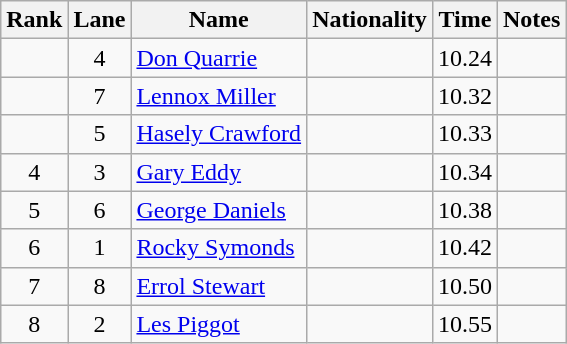<table class="wikitable sortable" style=" text-align:center;">
<tr>
<th scope=col>Rank</th>
<th scope=col>Lane</th>
<th scope=col>Name</th>
<th scope=col>Nationality</th>
<th scope=col>Time</th>
<th scope=col>Notes</th>
</tr>
<tr>
<td></td>
<td>4</td>
<td style="text-align:left;"><a href='#'>Don Quarrie</a></td>
<td style="text-align:left;"></td>
<td>10.24</td>
<td></td>
</tr>
<tr>
<td></td>
<td>7</td>
<td style="text-align:left;"><a href='#'>Lennox Miller</a></td>
<td style="text-align:left;"></td>
<td>10.32</td>
<td></td>
</tr>
<tr>
<td></td>
<td>5</td>
<td style="text-align:left;"><a href='#'>Hasely Crawford</a></td>
<td style="text-align:left;"></td>
<td>10.33</td>
<td></td>
</tr>
<tr>
<td>4</td>
<td>3</td>
<td style="text-align:left;"><a href='#'>Gary Eddy</a></td>
<td style="text-align:left;"></td>
<td>10.34</td>
<td></td>
</tr>
<tr>
<td>5</td>
<td>6</td>
<td style="text-align:left;"><a href='#'>George Daniels</a></td>
<td style="text-align:left;"></td>
<td>10.38</td>
<td></td>
</tr>
<tr>
<td>6</td>
<td>1</td>
<td style="text-align:left;"><a href='#'>Rocky Symonds</a></td>
<td style="text-align:left;"></td>
<td>10.42</td>
<td></td>
</tr>
<tr>
<td>7</td>
<td>8</td>
<td style="text-align:left;"><a href='#'>Errol Stewart</a></td>
<td style="text-align:left;"></td>
<td>10.50</td>
<td></td>
</tr>
<tr>
<td>8</td>
<td>2</td>
<td style="text-align:left;"><a href='#'>Les Piggot</a></td>
<td style="text-align:left;"></td>
<td>10.55</td>
<td></td>
</tr>
</table>
